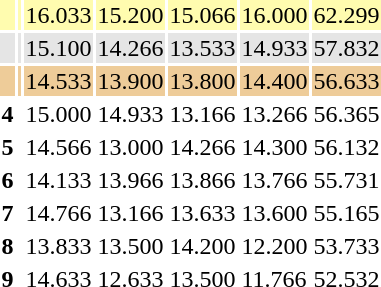<table>
<tr style="background:#fffcaf;">
<th scope=row style="text-align:center"></th>
<td align=left></td>
<td>16.033</td>
<td>15.200</td>
<td>15.066</td>
<td>16.000</td>
<td>62.299</td>
</tr>
<tr style="background:#e5e5e5;">
<th scope=row style="text-align:center"></th>
<td align=left></td>
<td>15.100</td>
<td>14.266</td>
<td>13.533</td>
<td>14.933</td>
<td>57.832</td>
</tr>
<tr style="background:#ec9;">
<th scope=row style="text-align:center"></th>
<td align=left></td>
<td>14.533</td>
<td>13.900</td>
<td>13.800</td>
<td>14.400</td>
<td>56.633</td>
</tr>
<tr>
<th scope=row style="text-align:center">4</th>
<td align=left></td>
<td>15.000</td>
<td>14.933</td>
<td>13.166</td>
<td>13.266</td>
<td>56.365</td>
</tr>
<tr>
<th scope=row style="text-align:center">5</th>
<td align=left></td>
<td>14.566</td>
<td>13.000</td>
<td>14.266</td>
<td>14.300</td>
<td>56.132</td>
</tr>
<tr>
<th scope=row style="text-align:center">6</th>
<td align=left></td>
<td>14.133</td>
<td>13.966</td>
<td>13.866</td>
<td>13.766</td>
<td>55.731</td>
</tr>
<tr>
<th scope=row style="text-align:center">7</th>
<td align=left></td>
<td>14.766</td>
<td>13.166</td>
<td>13.633</td>
<td>13.600</td>
<td>55.165</td>
</tr>
<tr>
<th scope=row style="text-align:center">8</th>
<td align=left></td>
<td>13.833</td>
<td>13.500</td>
<td>14.200</td>
<td>12.200</td>
<td>53.733</td>
</tr>
<tr>
<th scope=row style="text-align:center">9</th>
<td align=left></td>
<td>14.633</td>
<td>12.633</td>
<td>13.500</td>
<td>11.766</td>
<td>52.532</td>
</tr>
</table>
